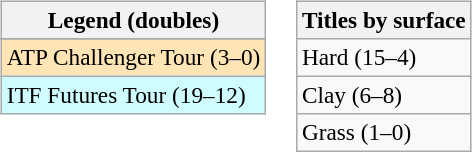<table>
<tr valign=top>
<td><br><table class=wikitable style=font-size:97%>
<tr>
<th>Legend (doubles)</th>
</tr>
<tr bgcolor=e5d1cb>
</tr>
<tr bgcolor=moccasin>
<td>ATP Challenger Tour (3–0)</td>
</tr>
<tr bgcolor=cffcff>
<td>ITF Futures Tour (19–12)</td>
</tr>
</table>
</td>
<td><br><table class=wikitable style=font-size:97%>
<tr>
<th>Titles by surface</th>
</tr>
<tr>
<td>Hard (15–4)</td>
</tr>
<tr>
<td>Clay (6–8)</td>
</tr>
<tr>
<td>Grass (1–0)</td>
</tr>
</table>
</td>
</tr>
</table>
